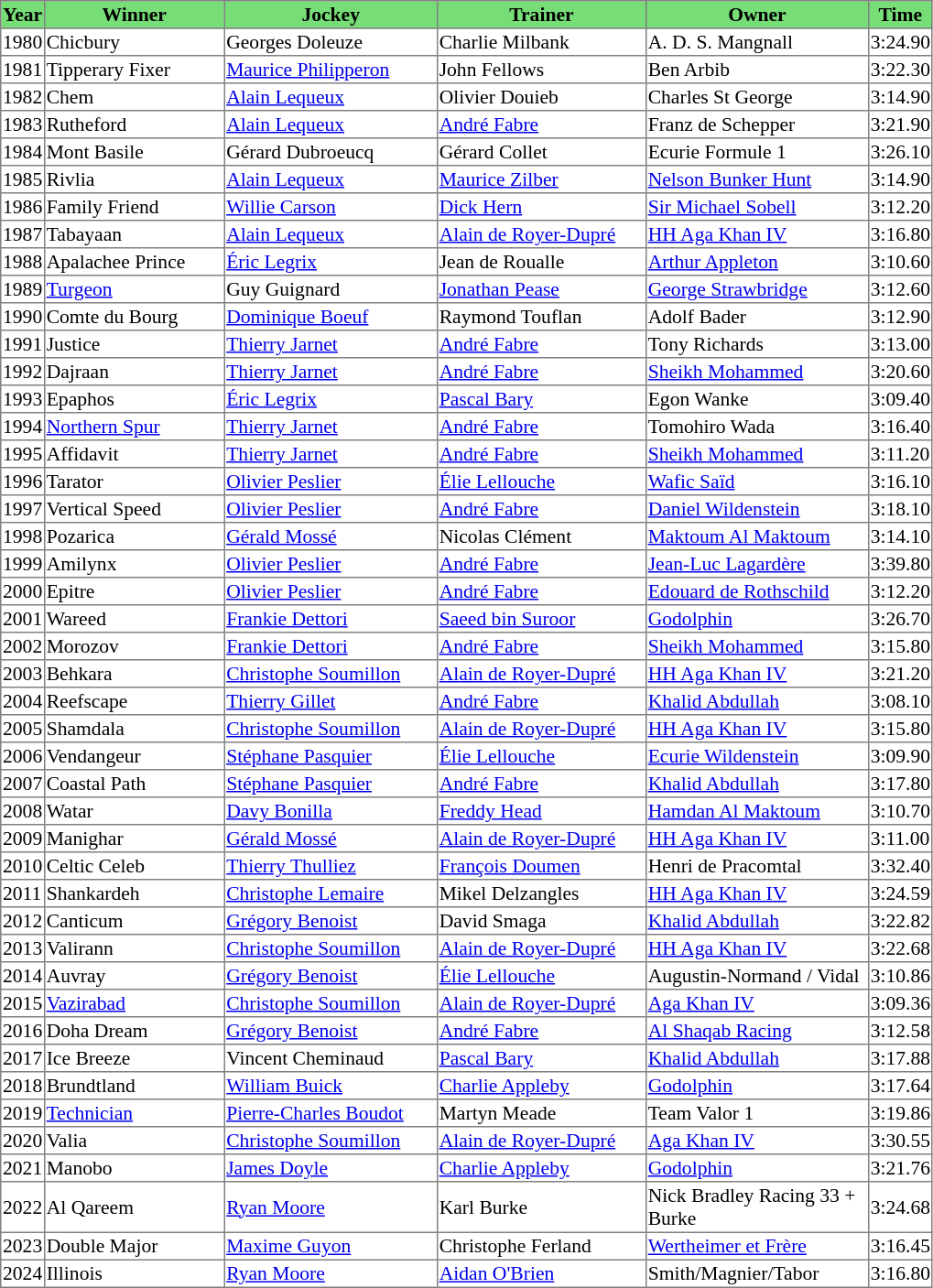<table class = "sortable" | border="1" style="border-collapse: collapse; font-size:90%">
<tr bgcolor="#77dd77" align="center">
<th>Year</th>
<th>Winner</th>
<th>Jockey</th>
<th>Trainer</th>
<th>Owner</th>
<th>Time</th>
</tr>
<tr>
<td>1980</td>
<td width=128px>Chicbury</td>
<td width=152px>Georges Doleuze</td>
<td width=149px>Charlie Milbank</td>
<td width=159px>A. D. S. Mangnall</td>
<td>3:24.90</td>
</tr>
<tr>
<td>1981</td>
<td>Tipperary Fixer</td>
<td><a href='#'>Maurice Philipperon</a></td>
<td>John Fellows</td>
<td>Ben Arbib</td>
<td>3:22.30</td>
</tr>
<tr>
<td>1982</td>
<td>Chem</td>
<td><a href='#'>Alain Lequeux</a></td>
<td>Olivier Douieb</td>
<td>Charles St George</td>
<td>3:14.90</td>
</tr>
<tr>
<td>1983</td>
<td>Rutheford</td>
<td><a href='#'>Alain Lequeux</a></td>
<td><a href='#'>André Fabre</a></td>
<td>Franz de Schepper</td>
<td>3:21.90</td>
</tr>
<tr>
<td>1984</td>
<td>Mont Basile</td>
<td>Gérard Dubroeucq</td>
<td>Gérard Collet</td>
<td>Ecurie Formule 1</td>
<td>3:26.10</td>
</tr>
<tr>
<td>1985</td>
<td>Rivlia</td>
<td><a href='#'>Alain Lequeux</a></td>
<td><a href='#'>Maurice Zilber</a></td>
<td><a href='#'>Nelson Bunker Hunt</a></td>
<td>3:14.90</td>
</tr>
<tr>
<td>1986</td>
<td>Family Friend</td>
<td><a href='#'>Willie Carson</a></td>
<td><a href='#'>Dick Hern</a></td>
<td><a href='#'>Sir Michael Sobell</a></td>
<td>3:12.20</td>
</tr>
<tr>
<td>1987</td>
<td>Tabayaan</td>
<td><a href='#'>Alain Lequeux</a></td>
<td><a href='#'>Alain de Royer-Dupré</a></td>
<td><a href='#'>HH Aga Khan IV</a></td>
<td>3:16.80</td>
</tr>
<tr>
<td>1988</td>
<td>Apalachee Prince </td>
<td><a href='#'>Éric Legrix</a></td>
<td>Jean de Roualle</td>
<td><a href='#'>Arthur Appleton</a></td>
<td>3:10.60</td>
</tr>
<tr>
<td>1989</td>
<td><a href='#'>Turgeon</a></td>
<td>Guy Guignard</td>
<td><a href='#'>Jonathan Pease</a></td>
<td><a href='#'>George Strawbridge</a></td>
<td>3:12.60</td>
</tr>
<tr>
<td>1990</td>
<td>Comte du Bourg</td>
<td><a href='#'>Dominique Boeuf</a></td>
<td>Raymond Touflan</td>
<td>Adolf Bader</td>
<td>3:12.90</td>
</tr>
<tr>
<td>1991</td>
<td>Justice</td>
<td><a href='#'>Thierry Jarnet</a></td>
<td><a href='#'>André Fabre</a></td>
<td>Tony Richards</td>
<td>3:13.00</td>
</tr>
<tr>
<td>1992</td>
<td>Dajraan</td>
<td><a href='#'>Thierry Jarnet</a></td>
<td><a href='#'>André Fabre</a></td>
<td><a href='#'>Sheikh Mohammed</a></td>
<td>3:20.60</td>
</tr>
<tr>
<td>1993</td>
<td>Epaphos</td>
<td><a href='#'>Éric Legrix</a></td>
<td><a href='#'>Pascal Bary</a></td>
<td>Egon Wanke</td>
<td>3:09.40</td>
</tr>
<tr>
<td>1994</td>
<td><a href='#'>Northern Spur</a></td>
<td><a href='#'>Thierry Jarnet</a></td>
<td><a href='#'>André Fabre</a></td>
<td>Tomohiro Wada</td>
<td>3:16.40</td>
</tr>
<tr>
<td>1995</td>
<td>Affidavit</td>
<td><a href='#'>Thierry Jarnet</a></td>
<td><a href='#'>André Fabre</a></td>
<td><a href='#'>Sheikh Mohammed</a></td>
<td>3:11.20</td>
</tr>
<tr>
<td>1996</td>
<td>Tarator</td>
<td><a href='#'>Olivier Peslier</a></td>
<td><a href='#'>Élie Lellouche</a></td>
<td><a href='#'>Wafic Saïd</a></td>
<td>3:16.10</td>
</tr>
<tr>
<td>1997</td>
<td>Vertical Speed</td>
<td><a href='#'>Olivier Peslier</a></td>
<td><a href='#'>André Fabre</a></td>
<td><a href='#'>Daniel Wildenstein</a></td>
<td>3:18.10</td>
</tr>
<tr>
<td>1998</td>
<td>Pozarica</td>
<td><a href='#'>Gérald Mossé</a></td>
<td>Nicolas Clément</td>
<td><a href='#'>Maktoum Al Maktoum</a></td>
<td>3:14.10</td>
</tr>
<tr>
<td>1999</td>
<td>Amilynx</td>
<td><a href='#'>Olivier Peslier</a></td>
<td><a href='#'>André Fabre</a></td>
<td><a href='#'>Jean-Luc Lagardère</a></td>
<td>3:39.80</td>
</tr>
<tr>
<td>2000</td>
<td>Epitre</td>
<td><a href='#'>Olivier Peslier</a></td>
<td><a href='#'>André Fabre</a></td>
<td><a href='#'>Edouard de Rothschild</a></td>
<td>3:12.20</td>
</tr>
<tr>
<td>2001</td>
<td>Wareed</td>
<td><a href='#'>Frankie Dettori</a></td>
<td><a href='#'>Saeed bin Suroor</a></td>
<td><a href='#'>Godolphin</a></td>
<td>3:26.70</td>
</tr>
<tr>
<td>2002</td>
<td>Morozov</td>
<td><a href='#'>Frankie Dettori</a></td>
<td><a href='#'>André Fabre</a></td>
<td><a href='#'>Sheikh Mohammed</a></td>
<td>3:15.80</td>
</tr>
<tr>
<td>2003</td>
<td>Behkara</td>
<td><a href='#'>Christophe Soumillon</a></td>
<td><a href='#'>Alain de Royer-Dupré</a></td>
<td><a href='#'>HH Aga Khan IV</a></td>
<td>3:21.20</td>
</tr>
<tr>
<td>2004</td>
<td>Reefscape</td>
<td><a href='#'>Thierry Gillet</a></td>
<td><a href='#'>André Fabre</a></td>
<td><a href='#'>Khalid Abdullah</a></td>
<td>3:08.10</td>
</tr>
<tr>
<td>2005</td>
<td>Shamdala</td>
<td><a href='#'>Christophe Soumillon</a></td>
<td><a href='#'>Alain de Royer-Dupré</a></td>
<td><a href='#'>HH Aga Khan IV</a></td>
<td>3:15.80</td>
</tr>
<tr>
<td>2006</td>
<td>Vendangeur</td>
<td><a href='#'>Stéphane Pasquier</a></td>
<td><a href='#'>Élie Lellouche</a></td>
<td><a href='#'>Ecurie Wildenstein</a></td>
<td>3:09.90</td>
</tr>
<tr>
<td>2007</td>
<td>Coastal Path</td>
<td><a href='#'>Stéphane Pasquier</a></td>
<td><a href='#'>André Fabre</a></td>
<td><a href='#'>Khalid Abdullah</a></td>
<td>3:17.80</td>
</tr>
<tr>
<td>2008</td>
<td>Watar</td>
<td><a href='#'>Davy Bonilla</a></td>
<td><a href='#'>Freddy Head</a></td>
<td><a href='#'>Hamdan Al Maktoum</a></td>
<td>3:10.70</td>
</tr>
<tr>
<td>2009</td>
<td>Manighar</td>
<td><a href='#'>Gérald Mossé</a></td>
<td><a href='#'>Alain de Royer-Dupré</a></td>
<td><a href='#'>HH Aga Khan IV</a></td>
<td>3:11.00</td>
</tr>
<tr>
<td>2010</td>
<td>Celtic Celeb</td>
<td><a href='#'>Thierry Thulliez</a></td>
<td><a href='#'>François Doumen</a></td>
<td>Henri de Pracomtal</td>
<td>3:32.40</td>
</tr>
<tr>
<td>2011</td>
<td>Shankardeh</td>
<td><a href='#'>Christophe Lemaire</a></td>
<td>Mikel Delzangles</td>
<td><a href='#'>HH Aga Khan IV</a></td>
<td>3:24.59</td>
</tr>
<tr>
<td>2012</td>
<td>Canticum</td>
<td><a href='#'>Grégory Benoist</a></td>
<td>David Smaga</td>
<td><a href='#'>Khalid Abdullah</a></td>
<td>3:22.82</td>
</tr>
<tr>
<td>2013</td>
<td>Valirann</td>
<td><a href='#'>Christophe Soumillon</a></td>
<td><a href='#'>Alain de Royer-Dupré</a></td>
<td><a href='#'>HH Aga Khan IV</a></td>
<td>3:22.68</td>
</tr>
<tr>
<td>2014</td>
<td>Auvray</td>
<td><a href='#'>Grégory Benoist</a></td>
<td><a href='#'>Élie Lellouche</a></td>
<td>Augustin-Normand / Vidal </td>
<td>3:10.86</td>
</tr>
<tr>
<td>2015</td>
<td><a href='#'>Vazirabad</a></td>
<td><a href='#'>Christophe Soumillon</a></td>
<td><a href='#'>Alain de Royer-Dupré</a></td>
<td><a href='#'>Aga Khan IV</a></td>
<td>3:09.36</td>
</tr>
<tr>
<td>2016</td>
<td>Doha Dream</td>
<td><a href='#'>Grégory Benoist</a></td>
<td><a href='#'>André Fabre</a></td>
<td><a href='#'>Al Shaqab Racing</a></td>
<td>3:12.58</td>
</tr>
<tr>
<td>2017</td>
<td>Ice Breeze</td>
<td>Vincent Cheminaud</td>
<td><a href='#'>Pascal Bary</a></td>
<td><a href='#'>Khalid Abdullah</a></td>
<td>3:17.88</td>
</tr>
<tr>
<td>2018</td>
<td>Brundtland</td>
<td><a href='#'>William Buick</a></td>
<td><a href='#'>Charlie Appleby</a></td>
<td><a href='#'>Godolphin</a></td>
<td>3:17.64</td>
</tr>
<tr>
<td>2019</td>
<td><a href='#'>Technician</a></td>
<td><a href='#'>Pierre-Charles Boudot</a></td>
<td>Martyn Meade</td>
<td>Team Valor 1</td>
<td>3:19.86</td>
</tr>
<tr>
<td>2020</td>
<td>Valia</td>
<td><a href='#'>Christophe Soumillon</a></td>
<td><a href='#'>Alain de Royer-Dupré</a></td>
<td><a href='#'>Aga Khan IV</a></td>
<td>3:30.55</td>
</tr>
<tr>
<td>2021</td>
<td>Manobo</td>
<td><a href='#'>James Doyle</a></td>
<td><a href='#'>Charlie Appleby</a></td>
<td><a href='#'>Godolphin</a></td>
<td>3:21.76</td>
</tr>
<tr>
<td>2022</td>
<td>Al Qareem</td>
<td><a href='#'>Ryan Moore</a></td>
<td>Karl Burke</td>
<td>Nick Bradley Racing 33 + Burke</td>
<td>3:24.68</td>
</tr>
<tr>
<td>2023</td>
<td>Double Major</td>
<td><a href='#'>Maxime Guyon</a></td>
<td>Christophe Ferland</td>
<td><a href='#'>Wertheimer et Frère</a></td>
<td>3:16.45</td>
</tr>
<tr>
<td>2024</td>
<td>Illinois</td>
<td><a href='#'>Ryan Moore</a></td>
<td><a href='#'>Aidan O'Brien</a></td>
<td>Smith/Magnier/Tabor</td>
<td>3:16.80</td>
</tr>
</table>
